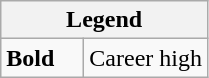<table class="wikitable">
<tr>
<th colspan="2">Legend</th>
</tr>
<tr>
<td style="width:3em;"><strong>Bold</strong></td>
<td>Career high</td>
</tr>
</table>
